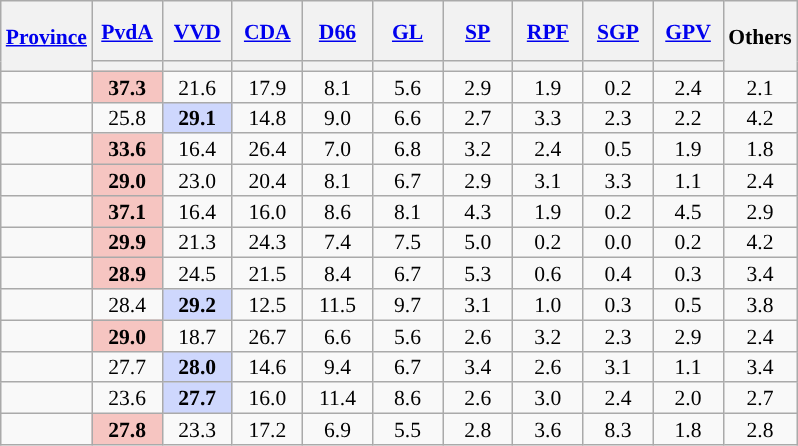<table class="wikitable sortable" style="text-align:center;font-size:90%;line-height:14px">
<tr style="height:40px;">
<th rowspan="2"><a href='#'>Province</a></th>
<th style="width:40px;"><a href='#'>PvdA</a></th>
<th style="width:40px;"><a href='#'>VVD</a></th>
<th style="width:40px;"><a href='#'>CDA</a></th>
<th style="width:40px;"><a href='#'>D66</a></th>
<th style="width:40px;"><a href='#'>GL</a></th>
<th style="width:40px;"><a href='#'>SP</a></th>
<th style="width:40px;"><a href='#'>RPF</a></th>
<th style="width:40px;"><a href='#'>SGP</a></th>
<th style="width:40px;"><a href='#'>GPV</a></th>
<th style="width:40px;" rowspan="2">Others</th>
</tr>
<tr>
<th style="background:"></th>
<th style="background:"></th>
<th style="background:"></th>
<th style="background:"></th>
<th style="background:"></th>
<th style="background:"></th>
<th style="background:"></th>
<th style="background:"></th>
<th style="background:"></th>
</tr>
<tr>
<td align="left"></td>
<td style="background:#F6C5C1;"><strong>37.3</strong></td>
<td>21.6</td>
<td>17.9</td>
<td>8.1</td>
<td>5.6</td>
<td>2.9</td>
<td>1.9</td>
<td>0.2</td>
<td>2.4</td>
<td>2.1</td>
</tr>
<tr>
<td align="left"></td>
<td>25.8</td>
<td style="background:#CED7FD;"><strong>29.1</strong></td>
<td>14.8</td>
<td>9.0</td>
<td>6.6</td>
<td>2.7</td>
<td>3.3</td>
<td>2.3</td>
<td>2.2</td>
<td>4.2</td>
</tr>
<tr>
<td align="left"></td>
<td style="background:#F6C5C1;"><strong>33.6</strong></td>
<td>16.4</td>
<td>26.4</td>
<td>7.0</td>
<td>6.8</td>
<td>3.2</td>
<td>2.4</td>
<td>0.5</td>
<td>1.9</td>
<td>1.8</td>
</tr>
<tr>
<td align="left"></td>
<td style="background:#F6C5C1;"><strong>29.0</strong></td>
<td>23.0</td>
<td>20.4</td>
<td>8.1</td>
<td>6.7</td>
<td>2.9</td>
<td>3.1</td>
<td>3.3</td>
<td>1.1</td>
<td>2.4</td>
</tr>
<tr>
<td align="left"></td>
<td style="background:#F6C5C1;"><strong>37.1</strong></td>
<td>16.4</td>
<td>16.0</td>
<td>8.6</td>
<td>8.1</td>
<td>4.3</td>
<td>1.9</td>
<td>0.2</td>
<td>4.5</td>
<td>2.9</td>
</tr>
<tr>
<td align="left"></td>
<td style="background:#F6C5C1;"><strong>29.9</strong></td>
<td>21.3</td>
<td>24.3</td>
<td>7.4</td>
<td>7.5</td>
<td>5.0</td>
<td>0.2</td>
<td>0.0</td>
<td>0.2</td>
<td>4.2</td>
</tr>
<tr>
<td align="left"></td>
<td style="background:#F6C5C1;"><strong>28.9</strong></td>
<td>24.5</td>
<td>21.5</td>
<td>8.4</td>
<td>6.7</td>
<td>5.3</td>
<td>0.6</td>
<td>0.4</td>
<td>0.3</td>
<td>3.4</td>
</tr>
<tr>
<td align="left"></td>
<td>28.4</td>
<td style="background:#CED7FD;"><strong>29.2</strong></td>
<td>12.5</td>
<td>11.5</td>
<td>9.7</td>
<td>3.1</td>
<td>1.0</td>
<td>0.3</td>
<td>0.5</td>
<td>3.8</td>
</tr>
<tr>
<td align="left"></td>
<td style="background:#F6C5C1;"><strong>29.0</strong></td>
<td>18.7</td>
<td>26.7</td>
<td>6.6</td>
<td>5.6</td>
<td>2.6</td>
<td>3.2</td>
<td>2.3</td>
<td>2.9</td>
<td>2.4</td>
</tr>
<tr>
<td align="left"></td>
<td>27.7</td>
<td style="background:#CED7FD;"><strong>28.0</strong></td>
<td>14.6</td>
<td>9.4</td>
<td>6.7</td>
<td>3.4</td>
<td>2.6</td>
<td>3.1</td>
<td>1.1</td>
<td>3.4</td>
</tr>
<tr>
<td align="left"></td>
<td>23.6</td>
<td style="background:#CED7FD;"><strong>27.7</strong></td>
<td>16.0</td>
<td>11.4</td>
<td>8.6</td>
<td>2.6</td>
<td>3.0</td>
<td>2.4</td>
<td>2.0</td>
<td>2.7</td>
</tr>
<tr>
<td align="left"></td>
<td style="background:#F6C5C1;"><strong>27.8</strong></td>
<td>23.3</td>
<td>17.2</td>
<td>6.9</td>
<td>5.5</td>
<td>2.8</td>
<td>3.6</td>
<td>8.3</td>
<td>1.8</td>
<td>2.8</td>
</tr>
</table>
